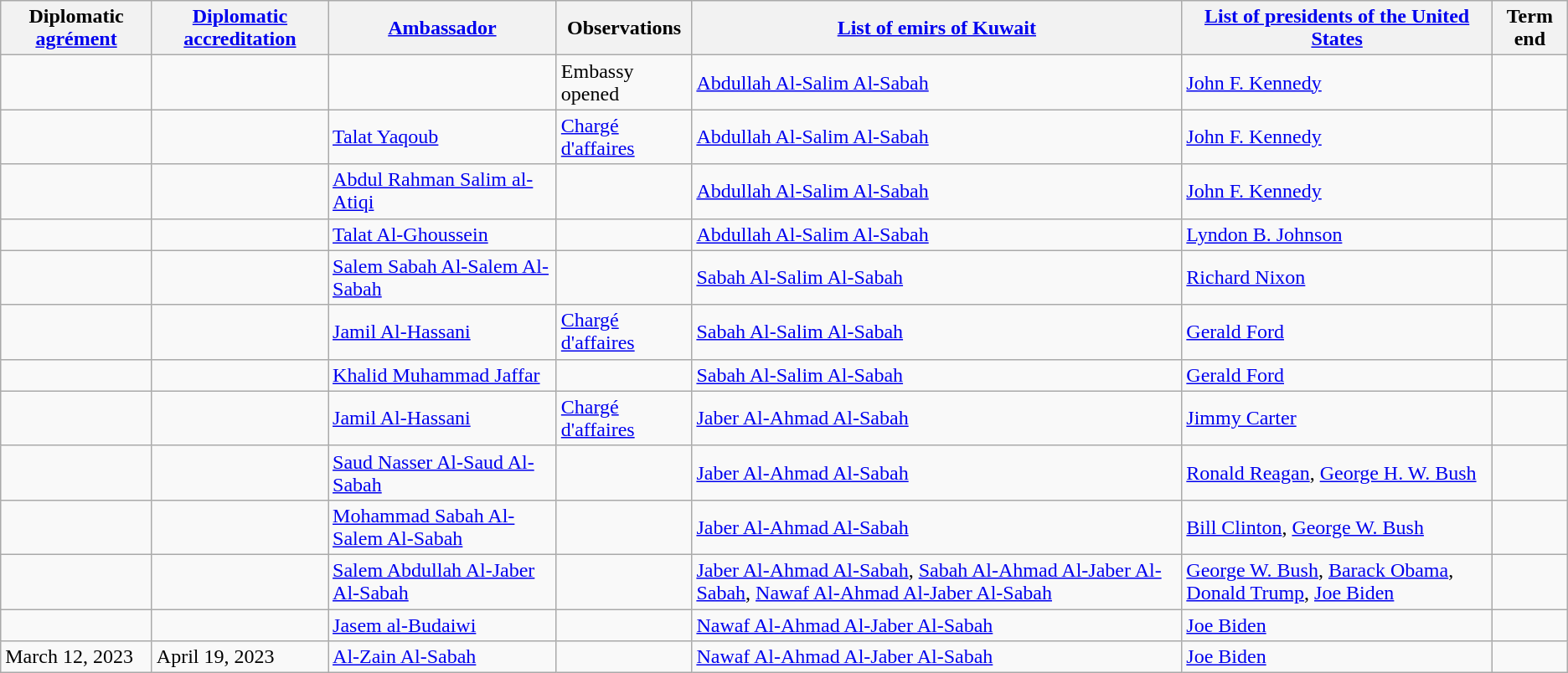<table class="wikitable sortable">
<tr>
<th>Diplomatic <a href='#'>agrément</a></th>
<th><a href='#'>Diplomatic accreditation</a></th>
<th><a href='#'>Ambassador</a></th>
<th>Observations</th>
<th><a href='#'>List of emirs of Kuwait</a></th>
<th><a href='#'>List of presidents of the United States</a></th>
<th>Term end</th>
</tr>
<tr>
<td></td>
<td></td>
<td></td>
<td>Embassy opened</td>
<td><a href='#'>Abdullah Al-Salim Al-Sabah</a></td>
<td><a href='#'>John F. Kennedy</a></td>
<td></td>
</tr>
<tr>
<td></td>
<td></td>
<td><a href='#'>Talat Yaqoub</a></td>
<td><a href='#'>Chargé d'affaires</a></td>
<td><a href='#'>Abdullah Al-Salim Al-Sabah</a></td>
<td><a href='#'>John F. Kennedy</a></td>
<td></td>
</tr>
<tr>
<td></td>
<td></td>
<td><a href='#'>Abdul Rahman Salim al-Atiqi</a></td>
<td></td>
<td><a href='#'>Abdullah Al-Salim Al-Sabah</a></td>
<td><a href='#'>John F. Kennedy</a></td>
<td></td>
</tr>
<tr>
<td></td>
<td></td>
<td><a href='#'>Talat Al-Ghoussein</a></td>
<td></td>
<td><a href='#'>Abdullah Al-Salim Al-Sabah</a></td>
<td><a href='#'>Lyndon B. Johnson</a></td>
<td></td>
</tr>
<tr>
<td></td>
<td></td>
<td><a href='#'>Salem Sabah Al-Salem Al-Sabah</a></td>
<td></td>
<td><a href='#'>Sabah Al-Salim Al-Sabah</a></td>
<td><a href='#'>Richard Nixon</a></td>
<td></td>
</tr>
<tr>
<td></td>
<td></td>
<td><a href='#'>Jamil Al-Hassani</a></td>
<td><a href='#'>Chargé d'affaires</a></td>
<td><a href='#'>Sabah Al-Salim Al-Sabah</a></td>
<td><a href='#'>Gerald Ford</a></td>
<td></td>
</tr>
<tr>
<td></td>
<td></td>
<td><a href='#'>Khalid Muhammad Jaffar</a></td>
<td></td>
<td><a href='#'>Sabah Al-Salim Al-Sabah</a></td>
<td><a href='#'>Gerald Ford</a></td>
<td></td>
</tr>
<tr>
<td></td>
<td></td>
<td><a href='#'>Jamil Al-Hassani</a></td>
<td><a href='#'>Chargé d'affaires</a></td>
<td><a href='#'>Jaber Al-Ahmad Al-Sabah</a></td>
<td><a href='#'>Jimmy Carter</a></td>
<td></td>
</tr>
<tr>
<td></td>
<td></td>
<td><a href='#'>Saud Nasser Al-Saud Al-Sabah</a></td>
<td></td>
<td><a href='#'>Jaber Al-Ahmad Al-Sabah</a></td>
<td><a href='#'>Ronald Reagan</a>, <a href='#'>George H. W. Bush</a></td>
<td></td>
</tr>
<tr>
<td></td>
<td></td>
<td><a href='#'>Mohammad Sabah Al-Salem Al-Sabah </a></td>
<td></td>
<td><a href='#'>Jaber Al-Ahmad Al-Sabah</a></td>
<td><a href='#'>Bill Clinton</a>, <a href='#'>George W. Bush</a></td>
<td></td>
</tr>
<tr>
<td></td>
<td></td>
<td><a href='#'>Salem Abdullah Al-Jaber Al-Sabah</a></td>
<td></td>
<td><a href='#'>Jaber Al-Ahmad Al-Sabah</a>, <a href='#'>Sabah Al-Ahmad Al-Jaber Al-Sabah</a>, <a href='#'>Nawaf Al-Ahmad Al-Jaber Al-Sabah</a></td>
<td><a href='#'>George W. Bush</a>, <a href='#'>Barack Obama</a>, <a href='#'>Donald Trump</a>, <a href='#'>Joe Biden</a></td>
<td></td>
</tr>
<tr>
<td></td>
<td></td>
<td><a href='#'>Jasem al-Budaiwi</a></td>
<td></td>
<td><a href='#'>Nawaf Al-Ahmad Al-Jaber Al-Sabah</a></td>
<td><a href='#'>Joe Biden</a></td>
<td></td>
</tr>
<tr>
<td>March 12, 2023</td>
<td>April 19, 2023</td>
<td><a href='#'>Al-Zain Al-Sabah</a></td>
<td></td>
<td><a href='#'>Nawaf Al-Ahmad Al-Jaber Al-Sabah</a></td>
<td><a href='#'>Joe Biden</a></td>
<td></td>
</tr>
</table>
